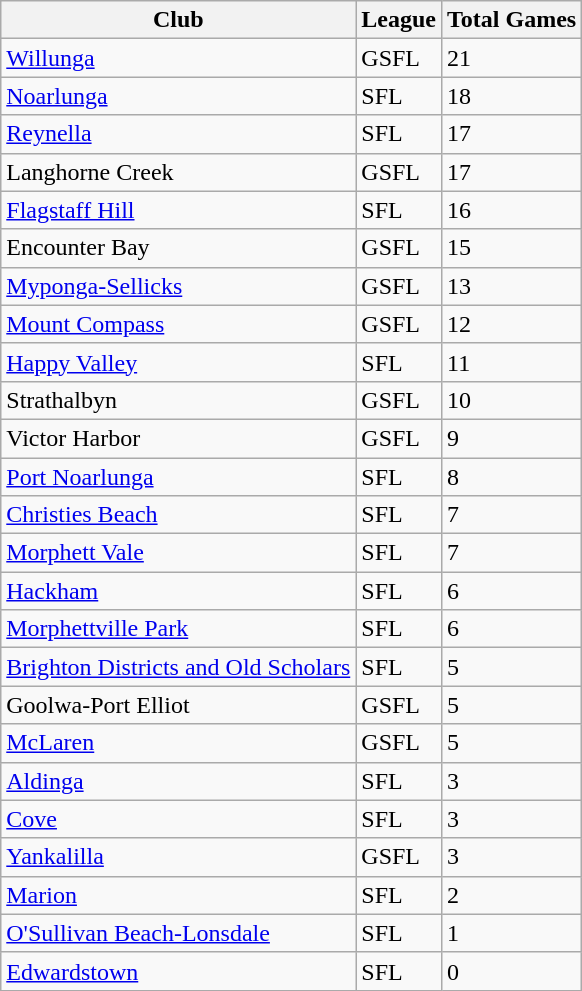<table class="wikitable">
<tr>
<th>Club</th>
<th>League</th>
<th>Total Games</th>
</tr>
<tr>
<td><a href='#'>Willunga</a></td>
<td>GSFL</td>
<td>21</td>
</tr>
<tr>
<td><a href='#'>Noarlunga</a></td>
<td>SFL</td>
<td>18</td>
</tr>
<tr>
<td><a href='#'>Reynella</a></td>
<td>SFL</td>
<td>17</td>
</tr>
<tr>
<td>Langhorne Creek</td>
<td>GSFL</td>
<td>17</td>
</tr>
<tr>
<td><a href='#'>Flagstaff Hill</a></td>
<td>SFL</td>
<td>16</td>
</tr>
<tr>
<td>Encounter Bay</td>
<td>GSFL</td>
<td>15</td>
</tr>
<tr>
<td><a href='#'>Myponga-Sellicks</a></td>
<td>GSFL</td>
<td>13</td>
</tr>
<tr>
<td><a href='#'>Mount Compass</a></td>
<td>GSFL</td>
<td>12</td>
</tr>
<tr>
<td><a href='#'>Happy Valley</a></td>
<td>SFL</td>
<td>11</td>
</tr>
<tr>
<td>Strathalbyn</td>
<td>GSFL</td>
<td>10</td>
</tr>
<tr>
<td>Victor Harbor</td>
<td>GSFL</td>
<td>9</td>
</tr>
<tr>
<td><a href='#'>Port Noarlunga</a></td>
<td>SFL</td>
<td>8</td>
</tr>
<tr>
<td><a href='#'>Christies Beach</a></td>
<td>SFL</td>
<td>7</td>
</tr>
<tr>
<td><a href='#'>Morphett Vale</a></td>
<td>SFL</td>
<td>7</td>
</tr>
<tr>
<td><a href='#'>Hackham</a></td>
<td>SFL</td>
<td>6</td>
</tr>
<tr>
<td><a href='#'>Morphettville Park</a></td>
<td>SFL</td>
<td>6</td>
</tr>
<tr>
<td><a href='#'>Brighton Districts and Old Scholars</a></td>
<td>SFL</td>
<td>5</td>
</tr>
<tr>
<td>Goolwa-Port Elliot</td>
<td>GSFL</td>
<td>5</td>
</tr>
<tr>
<td><a href='#'>McLaren</a></td>
<td>GSFL</td>
<td>5</td>
</tr>
<tr>
<td><a href='#'>Aldinga</a></td>
<td>SFL</td>
<td>3</td>
</tr>
<tr>
<td><a href='#'>Cove</a></td>
<td>SFL</td>
<td>3</td>
</tr>
<tr>
<td><a href='#'>Yankalilla</a></td>
<td>GSFL</td>
<td>3</td>
</tr>
<tr>
<td><a href='#'>Marion</a></td>
<td>SFL</td>
<td>2</td>
</tr>
<tr>
<td><a href='#'>O'Sullivan Beach-Lonsdale</a></td>
<td>SFL</td>
<td>1</td>
</tr>
<tr>
<td><a href='#'>Edwardstown</a></td>
<td>SFL</td>
<td>0</td>
</tr>
</table>
